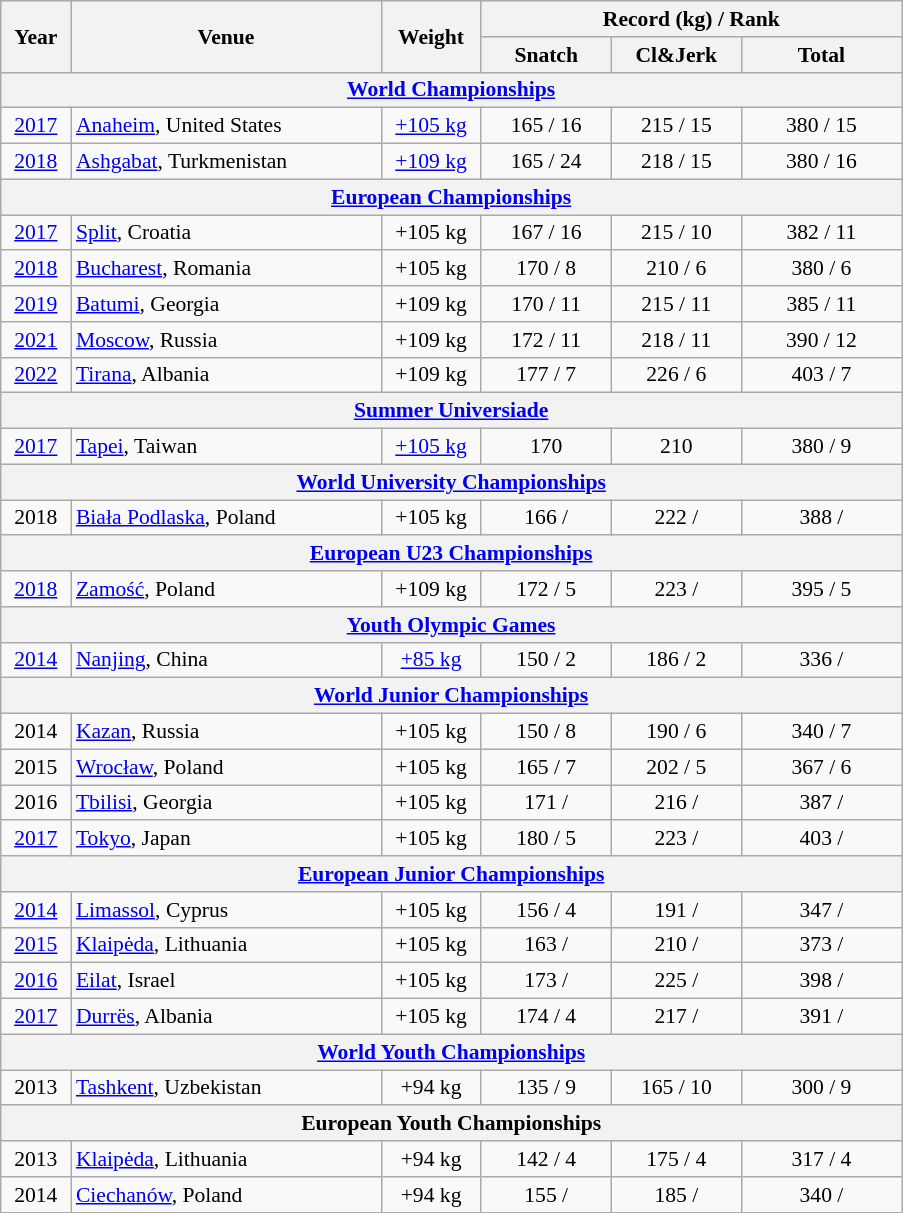<table class="wikitable" style="text-align:center; font-size:90%">
<tr>
<th rowspan=2 width=40>Year</th>
<th rowspan=2 width=200>Venue</th>
<th rowspan=2 width=60>Weight</th>
<th colspan=3>Record (kg) / Rank</th>
</tr>
<tr>
<th width=80>Snatch</th>
<th width=80>Cl&Jerk</th>
<th width=100>Total</th>
</tr>
<tr>
<th colspan=6><a href='#'>World Championships</a></th>
</tr>
<tr>
<td><a href='#'>2017</a></td>
<td align=left><a href='#'>Anaheim</a>, United States</td>
<td><a href='#'>+105 kg</a></td>
<td>165 / 16</td>
<td>215 / 15</td>
<td>380 / 15</td>
</tr>
<tr>
<td><a href='#'>2018</a></td>
<td align=left><a href='#'>Ashgabat</a>, Turkmenistan</td>
<td><a href='#'>+109 kg</a></td>
<td>165 / 24</td>
<td>218 / 15</td>
<td>380 / 16</td>
</tr>
<tr>
<th colspan=6><a href='#'>European Championships</a></th>
</tr>
<tr>
<td><a href='#'>2017</a></td>
<td align=left><a href='#'>Split</a>, Croatia</td>
<td>+105 kg</td>
<td>167 / 16</td>
<td>215 / 10</td>
<td>382 / 11</td>
</tr>
<tr>
<td><a href='#'>2018</a></td>
<td align=left><a href='#'>Bucharest</a>, Romania</td>
<td>+105 kg</td>
<td>170 / 8</td>
<td>210 / 6</td>
<td>380 / 6</td>
</tr>
<tr>
<td><a href='#'>2019</a></td>
<td align=left><a href='#'>Batumi</a>, Georgia</td>
<td>+109 kg</td>
<td>170 / 11</td>
<td>215 / 11</td>
<td>385 / 11</td>
</tr>
<tr>
<td><a href='#'>2021</a></td>
<td align=left><a href='#'>Moscow</a>, Russia</td>
<td>+109 kg</td>
<td>172 / 11</td>
<td>218 / 11</td>
<td>390 / 12</td>
</tr>
<tr>
<td><a href='#'>2022</a></td>
<td align=left><a href='#'>Tirana</a>, Albania</td>
<td>+109 kg</td>
<td>177 / 7</td>
<td>226 / 6</td>
<td>403 / 7</td>
</tr>
<tr>
<th colspan=6><a href='#'>Summer Universiade</a></th>
</tr>
<tr>
<td><a href='#'>2017</a></td>
<td align=left><a href='#'>Tapei</a>, Taiwan</td>
<td><a href='#'>+105 kg</a></td>
<td>170</td>
<td>210</td>
<td>380 / 9</td>
</tr>
<tr>
<th colspan=6><a href='#'>World University Championships</a></th>
</tr>
<tr>
<td>2018</td>
<td align=left><a href='#'>Biała Podlaska</a>, Poland</td>
<td>+105 kg</td>
<td>166 / </td>
<td>222 / </td>
<td>388 / </td>
</tr>
<tr>
<th colspan=6><a href='#'>European U23 Championships</a></th>
</tr>
<tr>
<td><a href='#'>2018</a></td>
<td align=left><a href='#'>Zamość</a>, Poland</td>
<td>+109 kg</td>
<td>172 / 5</td>
<td>223 / </td>
<td>395 / 5</td>
</tr>
<tr>
<th colspan=6><a href='#'>Youth Olympic Games</a></th>
</tr>
<tr>
<td><a href='#'>2014</a></td>
<td align=left><a href='#'>Nanjing</a>, China</td>
<td><a href='#'>+85 kg</a></td>
<td>150 / 2</td>
<td>186 / 2</td>
<td>336 / </td>
</tr>
<tr>
<th colspan=6><a href='#'>World Junior Championships</a></th>
</tr>
<tr>
<td>2014</td>
<td align=left><a href='#'>Kazan</a>, Russia</td>
<td>+105 kg</td>
<td>150 / 8</td>
<td>190 / 6</td>
<td>340 / 7</td>
</tr>
<tr>
<td>2015</td>
<td align=left><a href='#'>Wrocław</a>, Poland</td>
<td>+105 kg</td>
<td>165 / 7</td>
<td>202 / 5</td>
<td>367 / 6</td>
</tr>
<tr>
<td>2016</td>
<td align=left><a href='#'>Tbilisi</a>, Georgia</td>
<td>+105 kg</td>
<td>171 / </td>
<td>216 / </td>
<td>387 / </td>
</tr>
<tr>
<td><a href='#'>2017</a></td>
<td align=left><a href='#'>Tokyo</a>, Japan</td>
<td>+105 kg</td>
<td>180 / 5</td>
<td>223 / </td>
<td>403 / </td>
</tr>
<tr>
<th colspan=6><a href='#'>European Junior Championships</a></th>
</tr>
<tr>
<td><a href='#'>2014</a></td>
<td align=left><a href='#'>Limassol</a>, Cyprus</td>
<td>+105 kg</td>
<td>156 / 4</td>
<td>191 / </td>
<td>347 / </td>
</tr>
<tr>
<td><a href='#'>2015</a></td>
<td align=left><a href='#'>Klaipėda</a>, Lithuania</td>
<td>+105 kg</td>
<td>163 / </td>
<td>210 / </td>
<td>373 / </td>
</tr>
<tr>
<td><a href='#'>2016</a></td>
<td align=left><a href='#'>Eilat</a>, Israel</td>
<td>+105 kg</td>
<td>173 / </td>
<td>225 / </td>
<td>398 / </td>
</tr>
<tr>
<td><a href='#'>2017</a></td>
<td align=left><a href='#'>Durrës</a>, Albania</td>
<td>+105 kg</td>
<td>174 / 4</td>
<td>217 / </td>
<td>391 / </td>
</tr>
<tr>
<th colspan=6><a href='#'>World Youth Championships</a></th>
</tr>
<tr>
<td>2013</td>
<td align=left><a href='#'>Tashkent</a>, Uzbekistan</td>
<td>+94 kg</td>
<td>135 / 9</td>
<td>165 / 10</td>
<td>300 / 9</td>
</tr>
<tr>
<th colspan=6>European Youth Championships</th>
</tr>
<tr>
<td>2013</td>
<td align=left><a href='#'>Klaipėda</a>, Lithuania</td>
<td>+94 kg</td>
<td>142 / 4</td>
<td>175 / 4</td>
<td>317 / 4</td>
</tr>
<tr>
<td>2014</td>
<td align=left><a href='#'>Ciechanów</a>, Poland</td>
<td>+94 kg</td>
<td>155 / </td>
<td>185 / </td>
<td>340 / </td>
</tr>
</table>
